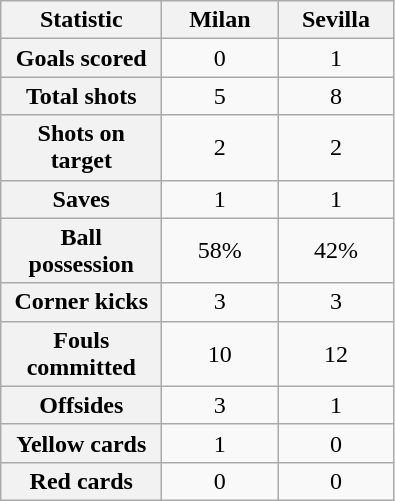<table class="wikitable plainrowheaders" style="text-align:center">
<tr>
<th scope="col" style="width:100px">Statistic</th>
<th scope="col" style="width:70px">Milan</th>
<th scope="col" style="width:70px">Sevilla</th>
</tr>
<tr>
<th scope=row>Goals scored</th>
<td>0</td>
<td>1</td>
</tr>
<tr>
<th scope=row>Total shots</th>
<td>5</td>
<td>8</td>
</tr>
<tr>
<th scope=row>Shots on target</th>
<td>2</td>
<td>2</td>
</tr>
<tr>
<th scope=row>Saves</th>
<td>1</td>
<td>1</td>
</tr>
<tr>
<th scope=row>Ball possession</th>
<td>58%</td>
<td>42%</td>
</tr>
<tr>
<th scope=row>Corner kicks</th>
<td>3</td>
<td>3</td>
</tr>
<tr>
<th scope=row>Fouls committed</th>
<td>10</td>
<td>12</td>
</tr>
<tr>
<th scope=row>Offsides</th>
<td>3</td>
<td>1</td>
</tr>
<tr>
<th scope=row>Yellow cards</th>
<td>1</td>
<td>0</td>
</tr>
<tr>
<th scope=row>Red cards</th>
<td>0</td>
<td>0</td>
</tr>
</table>
